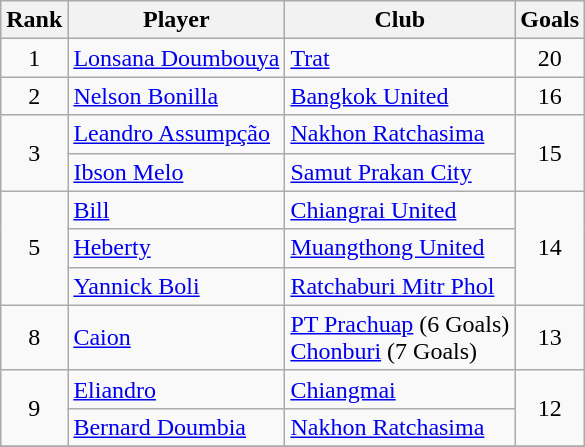<table class="wikitable" style="text-align:center">
<tr>
<th>Rank</th>
<th>Player</th>
<th>Club</th>
<th>Goals</th>
</tr>
<tr>
<td>1</td>
<td align="left"> <a href='#'>Lonsana Doumbouya</a></td>
<td align="left"><a href='#'>Trat</a></td>
<td>20</td>
</tr>
<tr>
<td>2</td>
<td align="left"> <a href='#'>Nelson Bonilla</a></td>
<td align="left"><a href='#'>Bangkok United</a></td>
<td>16</td>
</tr>
<tr>
<td rowspan="2">3</td>
<td align="left"> <a href='#'>Leandro Assumpção</a></td>
<td align="left"><a href='#'>Nakhon Ratchasima</a></td>
<td rowspan="2">15</td>
</tr>
<tr>
<td align="left"> <a href='#'>Ibson Melo</a></td>
<td align="left"><a href='#'>Samut Prakan City</a></td>
</tr>
<tr>
<td rowspan="3">5</td>
<td align="left"> <a href='#'>Bill</a></td>
<td align="left"><a href='#'>Chiangrai United</a></td>
<td rowspan="3">14</td>
</tr>
<tr>
<td align="left"> <a href='#'>Heberty</a></td>
<td align="left"><a href='#'>Muangthong United</a></td>
</tr>
<tr>
<td align="left"> <a href='#'>Yannick Boli</a></td>
<td align="left"><a href='#'>Ratchaburi Mitr Phol</a></td>
</tr>
<tr>
<td>8</td>
<td align="left"> <a href='#'>Caion</a></td>
<td align="left"><a href='#'>PT Prachuap</a> (6 Goals)<br><a href='#'>Chonburi</a> (7 Goals)</td>
<td>13</td>
</tr>
<tr>
<td rowspan="2">9</td>
<td align="left"> <a href='#'>Eliandro</a></td>
<td align="left"><a href='#'>Chiangmai</a></td>
<td rowspan="2">12</td>
</tr>
<tr>
<td align="left"> <a href='#'>Bernard Doumbia</a></td>
<td align="left"><a href='#'>Nakhon Ratchasima</a></td>
</tr>
<tr>
</tr>
</table>
